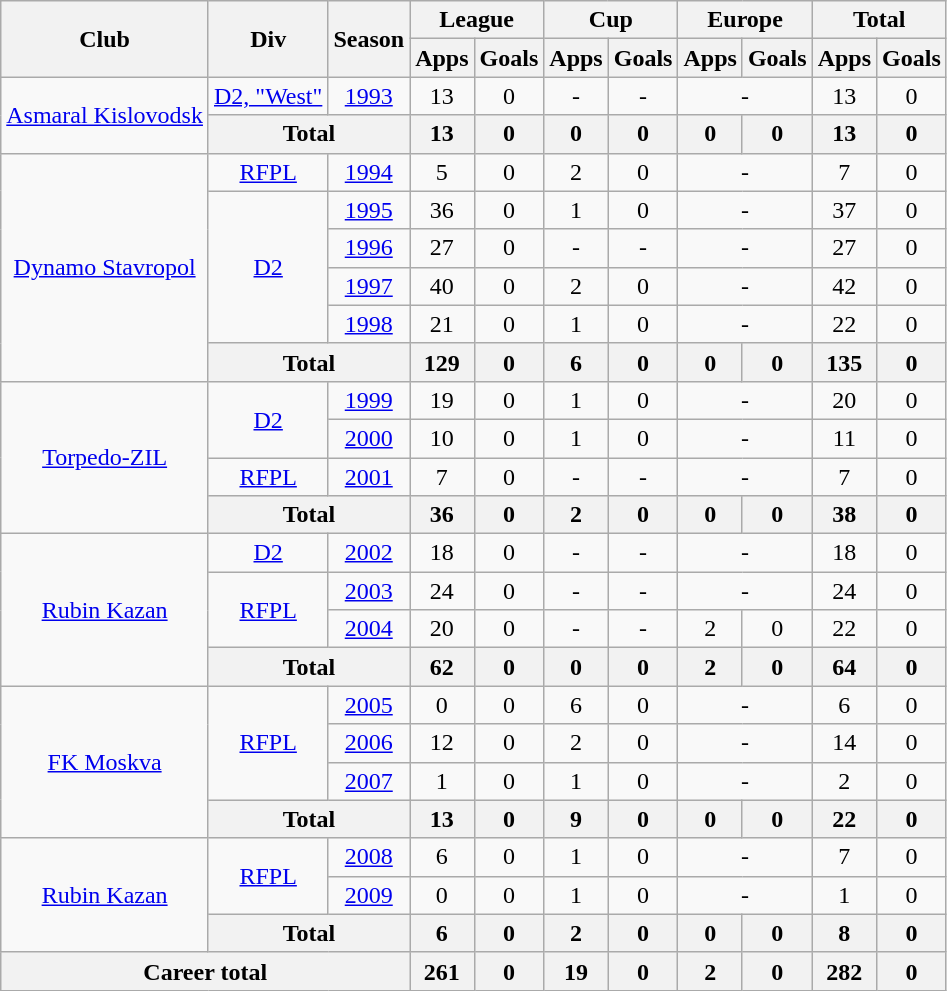<table class="wikitable" style="text-align: center;">
<tr>
<th rowspan="2">Club</th>
<th rowspan="2">Div</th>
<th rowspan="2">Season</th>
<th colspan="2">League</th>
<th colspan="2">Cup</th>
<th colspan="2">Europe</th>
<th colspan="2">Total</th>
</tr>
<tr>
<th>Apps</th>
<th>Goals</th>
<th>Apps</th>
<th>Goals</th>
<th>Apps</th>
<th>Goals</th>
<th>Apps</th>
<th>Goals</th>
</tr>
<tr>
<td rowspan="2" valign="center"> <a href='#'>Asmaral Kislovodsk</a></td>
<td rowspan="1"><a href='#'>D2, "West"</a></td>
<td><a href='#'>1993</a></td>
<td>13</td>
<td>0</td>
<td>-</td>
<td>-</td>
<td colspan="2">-</td>
<td>13</td>
<td>0</td>
</tr>
<tr>
<th colspan="2">Total</th>
<th>13</th>
<th>0</th>
<th>0</th>
<th>0</th>
<th>0</th>
<th>0</th>
<th>13</th>
<th>0</th>
</tr>
<tr>
<td rowspan="6" valign="center"> <a href='#'>Dynamo Stavropol</a></td>
<td rowspan="1"><a href='#'>RFPL</a></td>
<td><a href='#'>1994</a></td>
<td>5</td>
<td>0</td>
<td>2</td>
<td>0</td>
<td colspan="2">-</td>
<td>7</td>
<td>0</td>
</tr>
<tr>
<td rowspan="4"><a href='#'>D2</a></td>
<td><a href='#'>1995</a></td>
<td>36</td>
<td>0</td>
<td>1</td>
<td>0</td>
<td colspan="2">-</td>
<td>37</td>
<td>0</td>
</tr>
<tr>
<td><a href='#'>1996</a></td>
<td>27</td>
<td>0</td>
<td>-</td>
<td>-</td>
<td colspan="2">-</td>
<td>27</td>
<td>0</td>
</tr>
<tr>
<td><a href='#'>1997</a></td>
<td>40</td>
<td>0</td>
<td>2</td>
<td>0</td>
<td colspan="2">-</td>
<td>42</td>
<td>0</td>
</tr>
<tr>
<td><a href='#'>1998</a></td>
<td>21</td>
<td>0</td>
<td>1</td>
<td>0</td>
<td colspan="2">-</td>
<td>22</td>
<td>0</td>
</tr>
<tr>
<th colspan="2">Total</th>
<th>129</th>
<th>0</th>
<th>6</th>
<th>0</th>
<th>0</th>
<th>0</th>
<th>135</th>
<th>0</th>
</tr>
<tr>
<td rowspan="4" valign="center"> <a href='#'>Torpedo-ZIL</a></td>
<td rowspan="2"><a href='#'>D2</a></td>
<td><a href='#'>1999</a></td>
<td>19</td>
<td>0</td>
<td>1</td>
<td>0</td>
<td colspan="2">-</td>
<td>20</td>
<td>0</td>
</tr>
<tr>
<td><a href='#'>2000</a></td>
<td>10</td>
<td>0</td>
<td>1</td>
<td>0</td>
<td colspan="2">-</td>
<td>11</td>
<td>0</td>
</tr>
<tr>
<td rowspan="1"><a href='#'>RFPL</a></td>
<td><a href='#'>2001</a></td>
<td>7</td>
<td>0</td>
<td>-</td>
<td>-</td>
<td colspan="2">-</td>
<td>7</td>
<td>0</td>
</tr>
<tr>
<th colspan="2">Total</th>
<th>36</th>
<th>0</th>
<th>2</th>
<th>0</th>
<th>0</th>
<th>0</th>
<th>38</th>
<th>0</th>
</tr>
<tr>
<td rowspan="4" valign="center"> <a href='#'>Rubin Kazan</a></td>
<td rowspan="1"><a href='#'>D2</a></td>
<td><a href='#'>2002</a></td>
<td>18</td>
<td>0</td>
<td>-</td>
<td>-</td>
<td colspan="2">-</td>
<td>18</td>
<td>0</td>
</tr>
<tr>
<td rowspan="2"><a href='#'>RFPL</a></td>
<td><a href='#'>2003</a></td>
<td>24</td>
<td>0</td>
<td>-</td>
<td>-</td>
<td colspan="2">-</td>
<td>24</td>
<td>0</td>
</tr>
<tr>
<td><a href='#'>2004</a></td>
<td>20</td>
<td>0</td>
<td>-</td>
<td>-</td>
<td>2</td>
<td>0</td>
<td>22</td>
<td>0</td>
</tr>
<tr>
<th colspan="2">Total</th>
<th>62</th>
<th>0</th>
<th>0</th>
<th>0</th>
<th>2</th>
<th>0</th>
<th>64</th>
<th>0</th>
</tr>
<tr>
<td rowspan="4" valign="center"> <a href='#'>FK Moskva</a></td>
<td rowspan="3"><a href='#'>RFPL</a></td>
<td><a href='#'>2005</a></td>
<td>0</td>
<td>0</td>
<td>6</td>
<td>0</td>
<td colspan="2">-</td>
<td>6</td>
<td>0</td>
</tr>
<tr>
<td><a href='#'>2006</a></td>
<td>12</td>
<td>0</td>
<td>2</td>
<td>0</td>
<td colspan="2">-</td>
<td>14</td>
<td>0</td>
</tr>
<tr>
<td><a href='#'>2007</a></td>
<td>1</td>
<td>0</td>
<td>1</td>
<td>0</td>
<td colspan="2">-</td>
<td>2</td>
<td>0</td>
</tr>
<tr>
<th colspan="2">Total</th>
<th>13</th>
<th>0</th>
<th>9</th>
<th>0</th>
<th>0</th>
<th>0</th>
<th>22</th>
<th>0</th>
</tr>
<tr>
<td rowspan="3" valign="center"> <a href='#'>Rubin Kazan</a></td>
<td rowspan="2"><a href='#'>RFPL</a></td>
<td><a href='#'>2008</a></td>
<td>6</td>
<td>0</td>
<td>1</td>
<td>0</td>
<td colspan="2">-</td>
<td>7</td>
<td>0</td>
</tr>
<tr>
<td><a href='#'>2009</a></td>
<td>0</td>
<td>0</td>
<td>1</td>
<td>0</td>
<td colspan="2">-</td>
<td>1</td>
<td>0</td>
</tr>
<tr>
<th colspan="2">Total</th>
<th>6</th>
<th>0</th>
<th>2</th>
<th>0</th>
<th>0</th>
<th>0</th>
<th>8</th>
<th>0</th>
</tr>
<tr>
<th colspan="3">Career total</th>
<th>261</th>
<th>0</th>
<th>19</th>
<th>0</th>
<th>2</th>
<th>0</th>
<th>282</th>
<th>0</th>
</tr>
</table>
